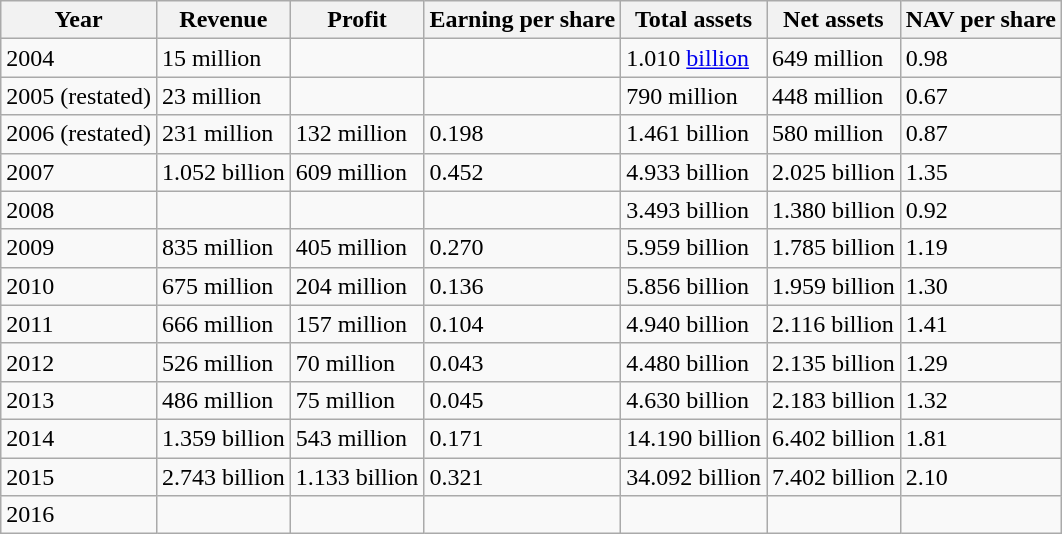<table class="wikitable" border="1">
<tr>
<th>Year</th>
<th>Revenue</th>
<th>Profit</th>
<th>Earning per share</th>
<th>Total assets</th>
<th>Net assets</th>
<th>NAV per share</th>
</tr>
<tr>
<td>2004</td>
<td>15 million</td>
<td></td>
<td></td>
<td>1.010 <a href='#'>billion</a></td>
<td> 649 million</td>
<td> 0.98</td>
</tr>
<tr>
<td>2005 (restated)</td>
<td> 23 million</td>
<td> </td>
<td> </td>
<td> 790 million</td>
<td> 448 million</td>
<td> 0.67</td>
</tr>
<tr>
<td>2006 (restated)</td>
<td> 231 million</td>
<td> 132 million</td>
<td> 0.198</td>
<td> 1.461 billion</td>
<td> 580 million</td>
<td> 0.87</td>
</tr>
<tr>
<td>2007</td>
<td> 1.052 billion</td>
<td> 609 million</td>
<td> 0.452</td>
<td> 4.933 billion</td>
<td> 2.025 billion</td>
<td> 1.35</td>
</tr>
<tr>
<td>2008</td>
<td> </td>
<td> </td>
<td> </td>
<td> 3.493 billion</td>
<td> 1.380 billion</td>
<td> 0.92</td>
</tr>
<tr>
<td>2009</td>
<td> 835 million</td>
<td> 405 million</td>
<td> 0.270</td>
<td> 5.959 billion</td>
<td> 1.785 billion</td>
<td> 1.19</td>
</tr>
<tr>
<td>2010</td>
<td> 675 million</td>
<td> 204 million</td>
<td> 0.136</td>
<td> 5.856 billion</td>
<td> 1.959 billion</td>
<td> 1.30</td>
</tr>
<tr>
<td>2011</td>
<td> 666 million</td>
<td> 157 million</td>
<td> 0.104</td>
<td> 4.940 billion</td>
<td> 2.116 billion</td>
<td> 1.41</td>
</tr>
<tr>
<td>2012</td>
<td> 526 million</td>
<td> 70 million</td>
<td> 0.043</td>
<td> 4.480 billion</td>
<td> 2.135 billion</td>
<td> 1.29</td>
</tr>
<tr>
<td>2013</td>
<td> 486 million</td>
<td> 75 million</td>
<td> 0.045</td>
<td> 4.630 billion</td>
<td> 2.183 billion</td>
<td> 1.32</td>
</tr>
<tr>
<td>2014</td>
<td> 1.359 billion</td>
<td> 543 million</td>
<td> 0.171</td>
<td> 14.190 billion</td>
<td> 6.402 billion</td>
<td> 1.81</td>
</tr>
<tr>
<td>2015</td>
<td> 2.743 billion</td>
<td> 1.133 billion</td>
<td> 0.321</td>
<td> 34.092 billion</td>
<td> 7.402 billion</td>
<td> 2.10</td>
</tr>
<tr>
<td>2016</td>
<td></td>
<td></td>
<td></td>
<td></td>
<td></td>
<td></td>
</tr>
</table>
